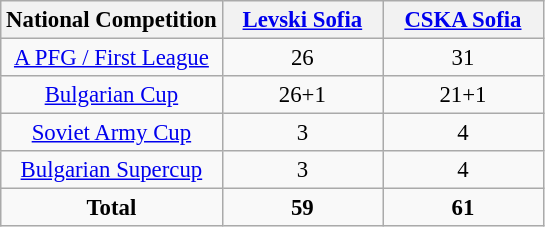<table class="wikitable" style="text-align:center;font-size:95%">
<tr>
<th>National Competition</th>
<th style="width:100px;"><a href='#'>Levski Sofia</a></th>
<th style="width:100px;"><a href='#'>CSKA Sofia</a></th>
</tr>
<tr>
<td><a href='#'>A PFG / First League</a></td>
<td>26</td>
<td>31</td>
</tr>
<tr>
<td><a href='#'>Bulgarian Cup</a></td>
<td>26+1</td>
<td>21+1</td>
</tr>
<tr>
<td><a href='#'>Soviet Army Cup</a></td>
<td>3</td>
<td>4</td>
</tr>
<tr>
<td><a href='#'>Bulgarian Supercup</a></td>
<td>3</td>
<td>4</td>
</tr>
<tr>
<td><strong>Total</strong></td>
<td><strong>59</strong></td>
<td><strong>61</strong></td>
</tr>
</table>
